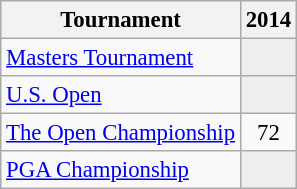<table class="wikitable" style="font-size:95%;text-align:center;">
<tr>
<th>Tournament</th>
<th>2014</th>
</tr>
<tr>
<td align=left><a href='#'>Masters Tournament</a></td>
<td style="background:#eeeeee;"></td>
</tr>
<tr>
<td align=left><a href='#'>U.S. Open</a></td>
<td style="background:#eeeeee;"></td>
</tr>
<tr>
<td align=left><a href='#'>The Open Championship</a></td>
<td>72</td>
</tr>
<tr>
<td align=left><a href='#'>PGA Championship</a></td>
<td style="background:#eeeeee;"></td>
</tr>
</table>
